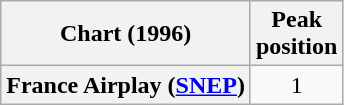<table class="wikitable plainrowheaders" style="text-align:center">
<tr>
<th scope="col">Chart (1996)</th>
<th scope="col">Peak<br>position</th>
</tr>
<tr>
<th scope="row">France Airplay (<a href='#'>SNEP</a>)</th>
<td>1</td>
</tr>
</table>
